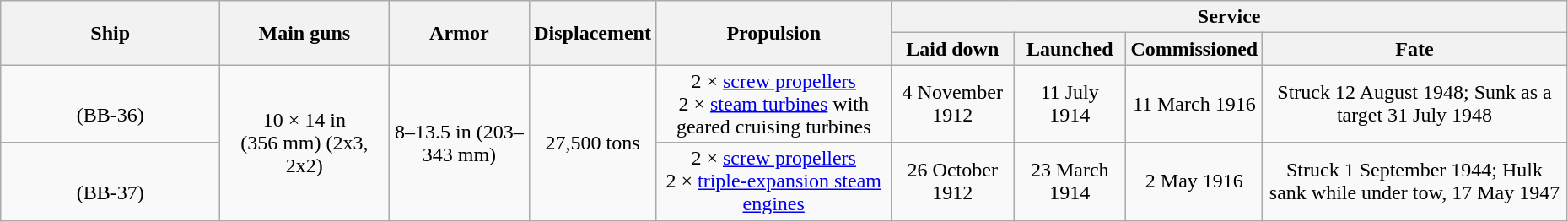<table class="wikitable" style="width:98%;">
<tr valign="center">
<th scope="col" rowspan="2" style="text-align:center; width:14%;">Ship</th>
<th scope="col" style="text-align:center;" rowspan="2">Main guns</th>
<th scope="col" style="text-align:center;" rowspan="2">Armor</th>
<th scope="col" style="text-align:center;" rowspan="2">Displacement</th>
<th scope="col" style="text-align:center;" rowspan="2">Propulsion</th>
<th scope="col" style="text-align:center;" colspan="4">Service</th>
</tr>
<tr valign="top">
<th scope="col" style="text-align:center;">Laid down</th>
<th scope="col" style="text-align:center;">Launched</th>
<th scope="col" style="text-align:center;">Commissioned</th>
<th scope="col" style="text-align:center;">Fate</th>
</tr>
<tr>
<td style="text-align:center"><br>(BB-36)</td>
<td style="text-align:center;" rowspan="5">10 × 14 in (356 mm) (2x3, 2x2)</td>
<td style="text-align:center;" rowspan="5">8–13.5 in (203–343 mm)</td>
<td style="text-align:center;" rowspan="5">27,500 tons</td>
<td style="text-align:center">2 × <a href='#'>screw propellers</a><br>2 × <a href='#'>steam turbines</a> with geared cruising turbines</td>
<td style="text-align:center">4 November 1912</td>
<td style="text-align:center">11 July 1914</td>
<td style="text-align:center">11 March 1916</td>
<td style="text-align:center">Struck 12 August 1948; Sunk as a target 31 July 1948</td>
</tr>
<tr>
<td style="text-align:center"><br>(BB-37)</td>
<td style="text-align:center">2 × <a href='#'>screw propellers</a><br>2 × <a href='#'>triple-expansion steam engines</a></td>
<td style="text-align:center">26 October 1912</td>
<td style="text-align:center">23 March 1914</td>
<td style="text-align:center">2 May 1916</td>
<td style="text-align:center">Struck 1 September 1944; Hulk sank while under tow, 17 May 1947</td>
</tr>
</table>
